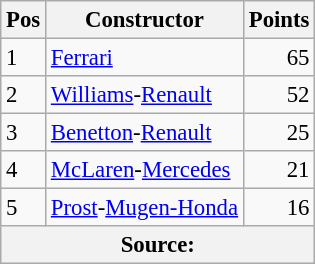<table class="wikitable"   style="font-size:   95%;">
<tr>
<th>Pos</th>
<th>Constructor</th>
<th>Points</th>
</tr>
<tr>
<td>1</td>
<td> <a href='#'>Ferrari</a></td>
<td align="right">65</td>
</tr>
<tr>
<td>2</td>
<td> <a href='#'>Williams</a>-<a href='#'>Renault</a></td>
<td align="right">52</td>
</tr>
<tr>
<td>3</td>
<td> <a href='#'>Benetton</a>-<a href='#'>Renault</a></td>
<td align="right">25</td>
</tr>
<tr>
<td>4</td>
<td> <a href='#'>McLaren</a>-<a href='#'>Mercedes</a></td>
<td align="right">21</td>
</tr>
<tr>
<td>5</td>
<td> <a href='#'>Prost</a>-<a href='#'>Mugen-Honda</a></td>
<td align="right">16</td>
</tr>
<tr>
<th colspan=4>Source:</th>
</tr>
</table>
